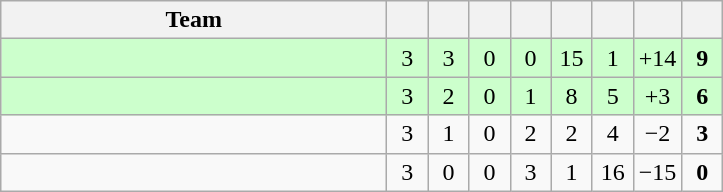<table class=wikitable style="text-align:center">
<tr>
<th width=250>Team</th>
<th width="20"></th>
<th width="20"></th>
<th width="20"></th>
<th width="20"></th>
<th width="20"></th>
<th width="20"></th>
<th width="20"></th>
<th width="20"></th>
</tr>
<tr bgcolor=ccffcc>
<td align="left"></td>
<td>3</td>
<td>3</td>
<td>0</td>
<td>0</td>
<td>15</td>
<td>1</td>
<td>+14</td>
<td><strong>9</strong></td>
</tr>
<tr bgcolor=ccffcc>
<td align="left"></td>
<td>3</td>
<td>2</td>
<td>0</td>
<td>1</td>
<td>8</td>
<td>5</td>
<td>+3</td>
<td><strong>6</strong></td>
</tr>
<tr>
<td align="left"></td>
<td>3</td>
<td>1</td>
<td>0</td>
<td>2</td>
<td>2</td>
<td>4</td>
<td>−2</td>
<td><strong>3</strong></td>
</tr>
<tr>
<td align="left"></td>
<td>3</td>
<td>0</td>
<td>0</td>
<td>3</td>
<td>1</td>
<td>16</td>
<td>−15</td>
<td><strong>0</strong></td>
</tr>
</table>
